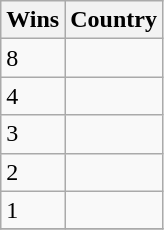<table class="wikitable">
<tr>
<th>Wins</th>
<th>Country</th>
</tr>
<tr>
<td>8</td>
<td></td>
</tr>
<tr>
<td>4</td>
<td></td>
</tr>
<tr>
<td>3</td>
<td><br></td>
</tr>
<tr>
<td>2</td>
<td></td>
</tr>
<tr>
<td>1</td>
<td><br></td>
</tr>
<tr>
</tr>
</table>
